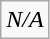<table class="wikitable">
<tr align="center">
<td colspan=4><em>N/A</em></td>
</tr>
</table>
